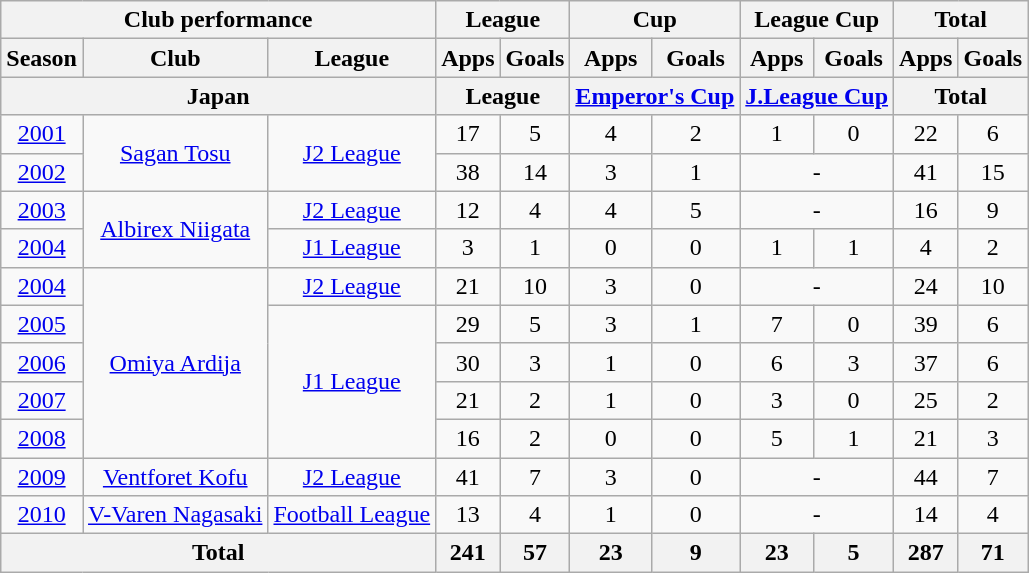<table class="wikitable" style="text-align:center;">
<tr>
<th colspan=3>Club performance</th>
<th colspan=2>League</th>
<th colspan=2>Cup</th>
<th colspan=2>League Cup</th>
<th colspan=2>Total</th>
</tr>
<tr>
<th>Season</th>
<th>Club</th>
<th>League</th>
<th>Apps</th>
<th>Goals</th>
<th>Apps</th>
<th>Goals</th>
<th>Apps</th>
<th>Goals</th>
<th>Apps</th>
<th>Goals</th>
</tr>
<tr>
<th colspan=3>Japan</th>
<th colspan=2>League</th>
<th colspan=2><a href='#'>Emperor's Cup</a></th>
<th colspan=2><a href='#'>J.League Cup</a></th>
<th colspan=2>Total</th>
</tr>
<tr>
<td><a href='#'>2001</a></td>
<td rowspan="2"><a href='#'>Sagan Tosu</a></td>
<td rowspan="2"><a href='#'>J2 League</a></td>
<td>17</td>
<td>5</td>
<td>4</td>
<td>2</td>
<td>1</td>
<td>0</td>
<td>22</td>
<td>6</td>
</tr>
<tr>
<td><a href='#'>2002</a></td>
<td>38</td>
<td>14</td>
<td>3</td>
<td>1</td>
<td colspan="2">-</td>
<td>41</td>
<td>15</td>
</tr>
<tr>
<td><a href='#'>2003</a></td>
<td rowspan="2"><a href='#'>Albirex Niigata</a></td>
<td><a href='#'>J2 League</a></td>
<td>12</td>
<td>4</td>
<td>4</td>
<td>5</td>
<td colspan="2">-</td>
<td>16</td>
<td>9</td>
</tr>
<tr>
<td><a href='#'>2004</a></td>
<td><a href='#'>J1 League</a></td>
<td>3</td>
<td>1</td>
<td>0</td>
<td>0</td>
<td>1</td>
<td>1</td>
<td>4</td>
<td>2</td>
</tr>
<tr>
<td><a href='#'>2004</a></td>
<td rowspan="5"><a href='#'>Omiya Ardija</a></td>
<td><a href='#'>J2 League</a></td>
<td>21</td>
<td>10</td>
<td>3</td>
<td>0</td>
<td colspan="2">-</td>
<td>24</td>
<td>10</td>
</tr>
<tr>
<td><a href='#'>2005</a></td>
<td rowspan="4"><a href='#'>J1 League</a></td>
<td>29</td>
<td>5</td>
<td>3</td>
<td>1</td>
<td>7</td>
<td>0</td>
<td>39</td>
<td>6</td>
</tr>
<tr>
<td><a href='#'>2006</a></td>
<td>30</td>
<td>3</td>
<td>1</td>
<td>0</td>
<td>6</td>
<td>3</td>
<td>37</td>
<td>6</td>
</tr>
<tr>
<td><a href='#'>2007</a></td>
<td>21</td>
<td>2</td>
<td>1</td>
<td>0</td>
<td>3</td>
<td>0</td>
<td>25</td>
<td>2</td>
</tr>
<tr>
<td><a href='#'>2008</a></td>
<td>16</td>
<td>2</td>
<td>0</td>
<td>0</td>
<td>5</td>
<td>1</td>
<td>21</td>
<td>3</td>
</tr>
<tr>
<td><a href='#'>2009</a></td>
<td><a href='#'>Ventforet Kofu</a></td>
<td><a href='#'>J2 League</a></td>
<td>41</td>
<td>7</td>
<td>3</td>
<td>0</td>
<td colspan="2">-</td>
<td>44</td>
<td>7</td>
</tr>
<tr>
<td><a href='#'>2010</a></td>
<td><a href='#'>V-Varen Nagasaki</a></td>
<td><a href='#'>Football League</a></td>
<td>13</td>
<td>4</td>
<td>1</td>
<td>0</td>
<td colspan="2">-</td>
<td>14</td>
<td>4</td>
</tr>
<tr>
<th colspan=3>Total</th>
<th>241</th>
<th>57</th>
<th>23</th>
<th>9</th>
<th>23</th>
<th>5</th>
<th>287</th>
<th>71</th>
</tr>
</table>
